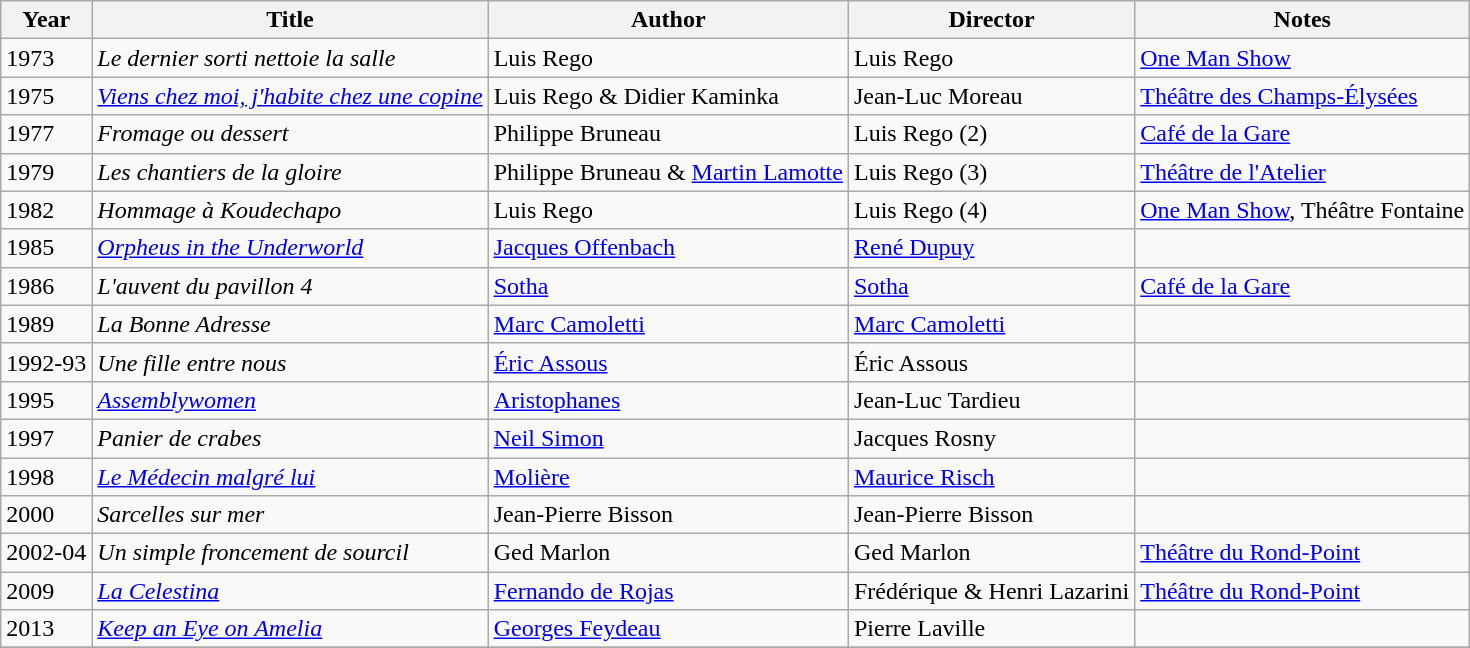<table class="wikitable sortable">
<tr>
<th>Year</th>
<th>Title</th>
<th>Author</th>
<th>Director</th>
<th class="unsortable">Notes</th>
</tr>
<tr>
<td rowspan=1>1973</td>
<td><em>Le dernier sorti nettoie la salle</em></td>
<td>Luis Rego</td>
<td>Luis Rego</td>
<td><a href='#'>One Man Show</a></td>
</tr>
<tr>
<td rowspan=1>1975</td>
<td><em><a href='#'>Viens chez moi, j'habite chez une copine</a></em></td>
<td>Luis Rego & Didier Kaminka</td>
<td>Jean-Luc Moreau</td>
<td><a href='#'>Théâtre des Champs-Élysées</a></td>
</tr>
<tr>
<td rowspan=1>1977</td>
<td><em>Fromage ou dessert</em></td>
<td>Philippe Bruneau</td>
<td>Luis Rego (2)</td>
<td><a href='#'>Café de la Gare</a></td>
</tr>
<tr>
<td rowspan=1>1979</td>
<td><em>Les chantiers de la gloire</em></td>
<td>Philippe Bruneau & <a href='#'>Martin Lamotte</a></td>
<td>Luis Rego (3)</td>
<td><a href='#'>Théâtre de l'Atelier</a></td>
</tr>
<tr>
<td rowspan=1>1982</td>
<td><em>Hommage à Koudechapo</em></td>
<td>Luis Rego</td>
<td>Luis Rego (4)</td>
<td><a href='#'>One Man Show</a>, Théâtre Fontaine</td>
</tr>
<tr>
<td rowspan=1>1985</td>
<td><em><a href='#'>Orpheus in the Underworld</a></em></td>
<td><a href='#'>Jacques Offenbach</a></td>
<td><a href='#'>René Dupuy</a></td>
<td></td>
</tr>
<tr>
<td rowspan=1>1986</td>
<td><em>L'auvent du pavillon 4</em></td>
<td><a href='#'>Sotha</a></td>
<td><a href='#'>Sotha</a></td>
<td><a href='#'>Café de la Gare</a></td>
</tr>
<tr>
<td rowspan=1>1989</td>
<td><em>La Bonne Adresse</em></td>
<td><a href='#'>Marc Camoletti</a></td>
<td><a href='#'>Marc Camoletti</a></td>
<td></td>
</tr>
<tr>
<td rowspan=1>1992-93</td>
<td><em>Une fille entre nous</em></td>
<td><a href='#'>Éric Assous</a></td>
<td>Éric Assous</td>
<td></td>
</tr>
<tr>
<td rowspan=1>1995</td>
<td><em><a href='#'>Assemblywomen</a></em></td>
<td><a href='#'>Aristophanes</a></td>
<td>Jean-Luc Tardieu</td>
<td></td>
</tr>
<tr>
<td rowspan=1>1997</td>
<td><em>Panier de crabes</em></td>
<td><a href='#'>Neil Simon</a></td>
<td>Jacques Rosny</td>
<td></td>
</tr>
<tr>
<td rowspan=1>1998</td>
<td><em><a href='#'>Le Médecin malgré lui</a></em></td>
<td><a href='#'>Molière</a></td>
<td><a href='#'>Maurice Risch</a></td>
<td></td>
</tr>
<tr>
<td rowspan=1>2000</td>
<td><em>Sarcelles sur mer</em></td>
<td>Jean-Pierre Bisson</td>
<td>Jean-Pierre Bisson</td>
<td></td>
</tr>
<tr>
<td rowspan=1>2002-04</td>
<td><em>Un simple froncement de sourcil</em></td>
<td>Ged Marlon</td>
<td>Ged Marlon</td>
<td><a href='#'>Théâtre du Rond-Point</a></td>
</tr>
<tr>
<td rowspan=1>2009</td>
<td><em><a href='#'>La Celestina</a></em></td>
<td><a href='#'>Fernando de Rojas</a></td>
<td>Frédérique &  Henri Lazarini</td>
<td><a href='#'>Théâtre du Rond-Point</a></td>
</tr>
<tr>
<td rowspan=1>2013</td>
<td><em><a href='#'>Keep an Eye on Amelia</a></em></td>
<td><a href='#'>Georges Feydeau</a></td>
<td>Pierre Laville</td>
<td></td>
</tr>
<tr>
</tr>
</table>
